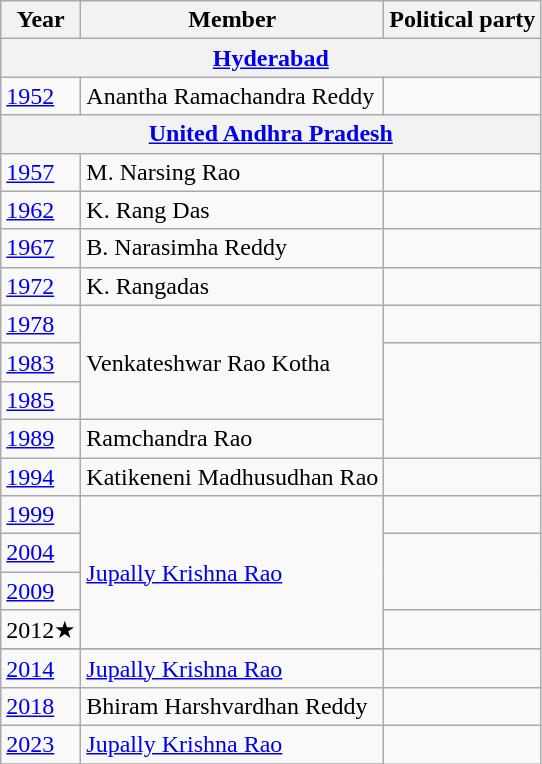<table class="wikitable">
<tr>
<th>Year</th>
<th>Member</th>
<th colspan="2">Political party</th>
</tr>
<tr>
<th colspan=4><a href='#'>Hyderabad</a></th>
</tr>
<tr>
<td><a href='#'>1952</a></td>
<td>Anantha Ramachandra Reddy</td>
<td></td>
</tr>
<tr>
<th colspan=4><a href='#'>United Andhra Pradesh</a></th>
</tr>
<tr>
<td><a href='#'>1957</a></td>
<td>M. Narsing Rao</td>
<td></td>
</tr>
<tr>
<td><a href='#'>1962</a></td>
<td>K. Rang Das</td>
</tr>
<tr>
<td><a href='#'>1967</a></td>
<td>B. Narasimha Reddy</td>
<td></td>
</tr>
<tr>
<td><a href='#'>1972</a></td>
<td>K. Rangadas</td>
</tr>
<tr>
<td><a href='#'>1978</a></td>
<td rowspan="3">Venkateshwar Rao Kotha</td>
<td></td>
</tr>
<tr>
<td><a href='#'>1983</a></td>
</tr>
<tr>
<td><a href='#'>1985</a></td>
</tr>
<tr>
<td><a href='#'>1989</a></td>
<td>Ramchandra Rao</td>
</tr>
<tr>
<td><a href='#'>1994</a></td>
<td>Katikeneni Madhusudhan Rao</td>
<td></td>
</tr>
<tr>
<td><a href='#'>1999</a></td>
<td rowspan="4"><a href='#'>Jupally Krishna Rao</a></td>
<td></td>
</tr>
<tr>
<td><a href='#'>2004</a></td>
</tr>
<tr>
<td><a href='#'>2009</a></td>
</tr>
<tr>
<td>2012★</td>
<td></td>
</tr>
<tr>
</tr>
<tr>
<td><a href='#'>2014</a></td>
<td><a href='#'>Jupally Krishna Rao</a></td>
</tr>
<tr>
<td><a href='#'>2018</a></td>
<td>Bhiram Harshvardhan Reddy</td>
<td></td>
</tr>
<tr>
<td><a href='#'>2023</a></td>
<td><a href='#'>Jupally Krishna Rao</a></td>
</tr>
<tr>
</tr>
</table>
